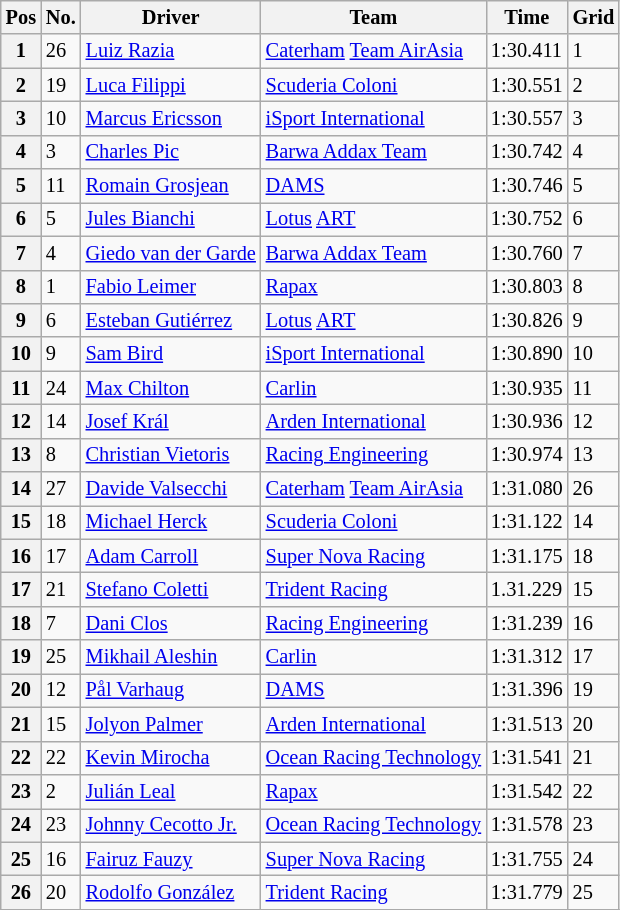<table class="wikitable" style="font-size:85%">
<tr>
<th>Pos</th>
<th>No.</th>
<th>Driver</th>
<th>Team</th>
<th>Time</th>
<th>Grid</th>
</tr>
<tr>
<th>1</th>
<td>26</td>
<td> <a href='#'>Luiz Razia</a></td>
<td><a href='#'>Caterham</a> <a href='#'>Team AirAsia</a></td>
<td>1:30.411</td>
<td>1</td>
</tr>
<tr>
<th>2</th>
<td>19</td>
<td> <a href='#'>Luca Filippi</a></td>
<td><a href='#'>Scuderia Coloni</a></td>
<td>1:30.551</td>
<td>2</td>
</tr>
<tr>
<th>3</th>
<td>10</td>
<td> <a href='#'>Marcus Ericsson</a></td>
<td><a href='#'>iSport International</a></td>
<td>1:30.557</td>
<td>3</td>
</tr>
<tr>
<th>4</th>
<td>3</td>
<td> <a href='#'>Charles Pic</a></td>
<td><a href='#'>Barwa Addax Team</a></td>
<td>1:30.742</td>
<td>4</td>
</tr>
<tr>
<th>5</th>
<td>11</td>
<td> <a href='#'>Romain Grosjean</a></td>
<td><a href='#'>DAMS</a></td>
<td>1:30.746</td>
<td>5</td>
</tr>
<tr>
<th>6</th>
<td>5</td>
<td> <a href='#'>Jules Bianchi</a></td>
<td><a href='#'>Lotus</a> <a href='#'>ART</a></td>
<td>1:30.752</td>
<td>6</td>
</tr>
<tr>
<th>7</th>
<td>4</td>
<td> <a href='#'>Giedo van der Garde</a></td>
<td><a href='#'>Barwa Addax Team</a></td>
<td>1:30.760</td>
<td>7</td>
</tr>
<tr>
<th>8</th>
<td>1</td>
<td> <a href='#'>Fabio Leimer</a></td>
<td><a href='#'>Rapax</a></td>
<td>1:30.803</td>
<td>8</td>
</tr>
<tr>
<th>9</th>
<td>6</td>
<td> <a href='#'>Esteban Gutiérrez</a></td>
<td><a href='#'>Lotus</a> <a href='#'>ART</a></td>
<td>1:30.826</td>
<td>9</td>
</tr>
<tr>
<th>10</th>
<td>9</td>
<td> <a href='#'>Sam Bird</a></td>
<td><a href='#'>iSport International</a></td>
<td>1:30.890</td>
<td>10</td>
</tr>
<tr>
<th>11</th>
<td>24</td>
<td> <a href='#'>Max Chilton</a></td>
<td><a href='#'>Carlin</a></td>
<td>1:30.935</td>
<td>11</td>
</tr>
<tr>
<th>12</th>
<td>14</td>
<td> <a href='#'>Josef Král</a></td>
<td><a href='#'>Arden International</a></td>
<td>1:30.936</td>
<td>12</td>
</tr>
<tr>
<th>13</th>
<td>8</td>
<td> <a href='#'>Christian Vietoris</a></td>
<td><a href='#'>Racing Engineering</a></td>
<td>1:30.974</td>
<td>13</td>
</tr>
<tr>
<th>14</th>
<td>27</td>
<td> <a href='#'>Davide Valsecchi</a></td>
<td><a href='#'>Caterham</a> <a href='#'>Team AirAsia</a></td>
<td>1:31.080</td>
<td>26</td>
</tr>
<tr>
<th>15</th>
<td>18</td>
<td> <a href='#'>Michael Herck</a></td>
<td><a href='#'>Scuderia Coloni</a></td>
<td>1:31.122</td>
<td>14</td>
</tr>
<tr>
<th>16</th>
<td>17</td>
<td> <a href='#'>Adam Carroll</a></td>
<td><a href='#'>Super Nova Racing</a></td>
<td>1:31.175</td>
<td>18</td>
</tr>
<tr>
<th>17</th>
<td>21</td>
<td> <a href='#'>Stefano Coletti</a></td>
<td><a href='#'>Trident Racing</a></td>
<td>1.31.229</td>
<td>15</td>
</tr>
<tr>
<th>18</th>
<td>7</td>
<td> <a href='#'>Dani Clos</a></td>
<td><a href='#'>Racing Engineering</a></td>
<td>1:31.239</td>
<td>16</td>
</tr>
<tr>
<th>19</th>
<td>25</td>
<td> <a href='#'>Mikhail Aleshin</a></td>
<td><a href='#'>Carlin</a></td>
<td>1:31.312</td>
<td>17</td>
</tr>
<tr>
<th>20</th>
<td>12</td>
<td> <a href='#'>Pål Varhaug</a></td>
<td><a href='#'>DAMS</a></td>
<td>1:31.396</td>
<td>19</td>
</tr>
<tr>
<th>21</th>
<td>15</td>
<td> <a href='#'>Jolyon Palmer</a></td>
<td><a href='#'>Arden International</a></td>
<td>1:31.513</td>
<td>20</td>
</tr>
<tr>
<th>22</th>
<td>22</td>
<td> <a href='#'>Kevin Mirocha</a></td>
<td><a href='#'>Ocean Racing Technology</a></td>
<td>1:31.541</td>
<td>21</td>
</tr>
<tr>
<th>23</th>
<td>2</td>
<td> <a href='#'>Julián Leal</a></td>
<td><a href='#'>Rapax</a></td>
<td>1:31.542</td>
<td>22</td>
</tr>
<tr>
<th>24</th>
<td>23</td>
<td> <a href='#'>Johnny Cecotto Jr.</a></td>
<td><a href='#'>Ocean Racing Technology</a></td>
<td>1:31.578</td>
<td>23</td>
</tr>
<tr>
<th>25</th>
<td>16</td>
<td> <a href='#'>Fairuz Fauzy</a></td>
<td><a href='#'>Super Nova Racing</a></td>
<td>1:31.755</td>
<td>24</td>
</tr>
<tr>
<th>26</th>
<td>20</td>
<td> <a href='#'>Rodolfo González</a></td>
<td><a href='#'>Trident Racing</a></td>
<td>1:31.779</td>
<td>25</td>
</tr>
<tr>
</tr>
</table>
